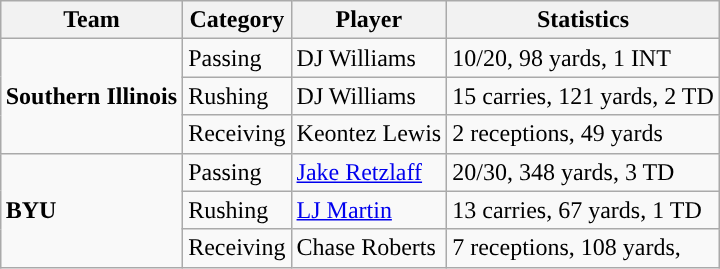<table class="wikitable" style="float: right;">
<tr>
<th>Team</th>
<th>Category</th>
<th>Player</th>
<th>Statistics</th>
</tr>
<tr>
<td rowspan=3><strong>Southern Illinois</strong></td>
<td>Passing</td>
<td>DJ Williams</td>
<td>10/20, 98 yards, 1 INT</td>
</tr>
<tr>
<td>Rushing</td>
<td>DJ Williams</td>
<td>15 carries, 121 yards, 2 TD</td>
</tr>
<tr>
<td>Receiving</td>
<td>Keontez Lewis</td>
<td>2 receptions, 49 yards</td>
</tr>
<tr>
<td rowspan=3><strong>BYU</strong></td>
<td>Passing</td>
<td><a href='#'>Jake Retzlaff</a></td>
<td>20/30, 348 yards, 3 TD</td>
</tr>
<tr>
<td>Rushing</td>
<td><a href='#'>LJ Martin</a></td>
<td>13 carries, 67 yards, 1 TD</td>
</tr>
<tr>
<td>Receiving</td>
<td>Chase Roberts</td>
<td>7 receptions, 108 yards,</td>
</tr>
</table>
